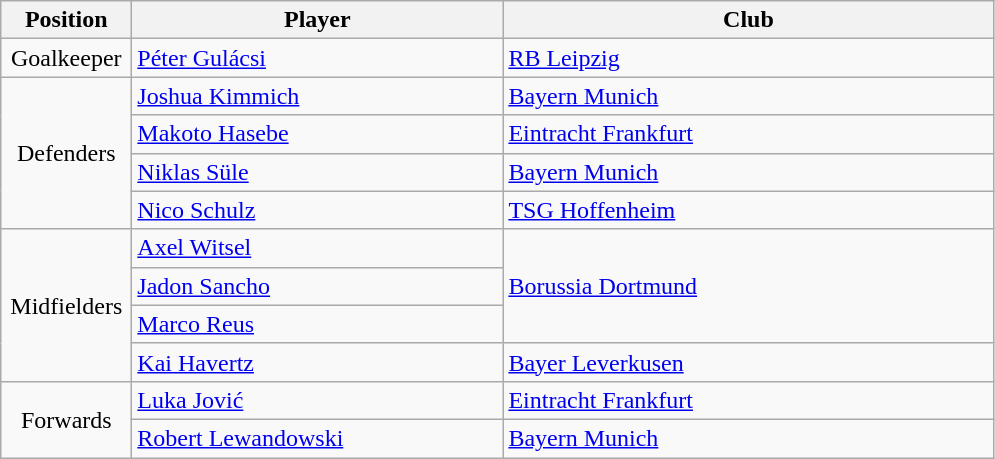<table class="wikitable">
<tr>
<th style="width:5em">Position</th>
<th style="width:15em">Player</th>
<th style="width:20em">Club</th>
</tr>
<tr>
<td style="text-align:center">Goalkeeper</td>
<td> <a href='#'>Péter Gulácsi</a></td>
<td><a href='#'>RB Leipzig</a></td>
</tr>
<tr>
<td rowspan="4" style="text-align:center">Defenders</td>
<td> <a href='#'>Joshua Kimmich</a></td>
<td><a href='#'>Bayern Munich</a></td>
</tr>
<tr>
<td> <a href='#'>Makoto Hasebe</a></td>
<td><a href='#'>Eintracht Frankfurt</a></td>
</tr>
<tr>
<td> <a href='#'>Niklas Süle</a></td>
<td><a href='#'>Bayern Munich</a></td>
</tr>
<tr>
<td> <a href='#'>Nico Schulz</a></td>
<td><a href='#'>TSG Hoffenheim</a></td>
</tr>
<tr>
<td rowspan="4" style="text-align:center">Midfielders</td>
<td> <a href='#'>Axel Witsel</a></td>
<td rowspan=3><a href='#'>Borussia Dortmund</a></td>
</tr>
<tr>
<td> <a href='#'>Jadon Sancho</a></td>
</tr>
<tr>
<td> <a href='#'>Marco Reus</a></td>
</tr>
<tr>
<td> <a href='#'>Kai Havertz</a></td>
<td><a href='#'>Bayer Leverkusen</a></td>
</tr>
<tr>
<td rowspan="2" style="text-align:center">Forwards</td>
<td> <a href='#'>Luka Jović</a></td>
<td><a href='#'>Eintracht Frankfurt</a></td>
</tr>
<tr>
<td> <a href='#'>Robert Lewandowski</a></td>
<td><a href='#'>Bayern Munich</a></td>
</tr>
</table>
